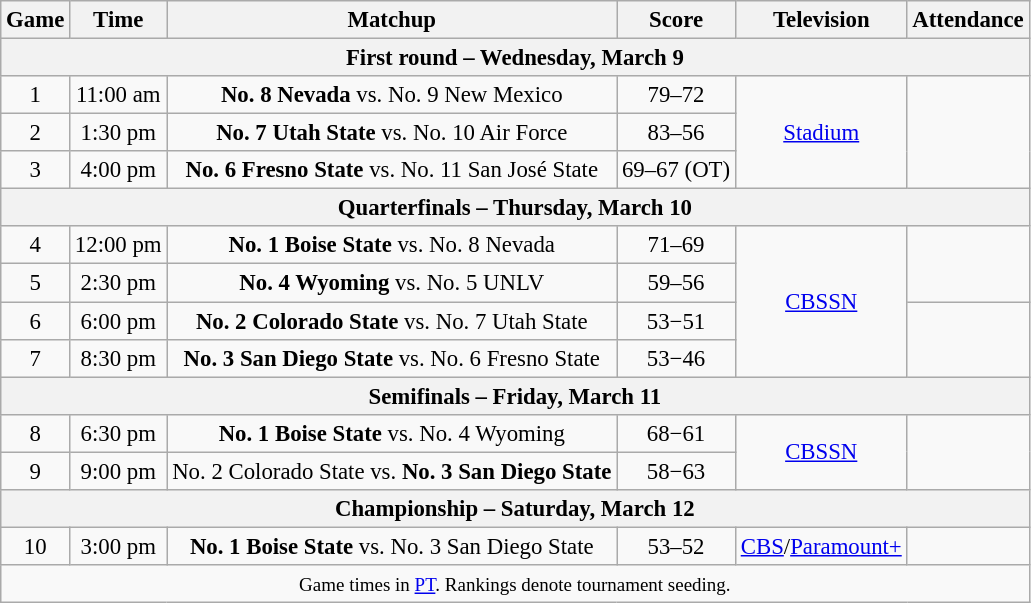<table class="wikitable" style="font-size: 95%; text-align:center">
<tr>
<th>Game</th>
<th>Time</th>
<th>Matchup</th>
<th>Score</th>
<th>Television</th>
<th>Attendance</th>
</tr>
<tr>
<th colspan="7">First round – Wednesday, March 9</th>
</tr>
<tr>
<td>1</td>
<td>11:00 am</td>
<td><strong>No. 8 Nevada</strong> vs. No. 9 New Mexico</td>
<td>79–72</td>
<td rowspan="3"><a href='#'>Stadium</a></td>
<td rowspan="3"></td>
</tr>
<tr>
<td>2</td>
<td>1:30 pm</td>
<td><strong>No. 7 Utah State</strong> vs. No. 10 Air Force</td>
<td>83–56</td>
</tr>
<tr>
<td>3</td>
<td>4:00 pm</td>
<td><strong>No. 6 Fresno State</strong> vs. No. 11 San José State</td>
<td>69–67 (OT)</td>
</tr>
<tr>
<th colspan="7">Quarterfinals – Thursday, March 10</th>
</tr>
<tr>
<td>4</td>
<td>12:00 pm</td>
<td><strong>No. 1 Boise State</strong> vs. No. 8 Nevada</td>
<td>71–69</td>
<td rowspan="4"><a href='#'>CBSSN</a></td>
<td rowspan="2"></td>
</tr>
<tr>
<td>5</td>
<td>2:30 pm</td>
<td><strong>No. 4 Wyoming</strong> vs. No. 5 UNLV</td>
<td>59–56</td>
</tr>
<tr>
<td>6</td>
<td>6:00 pm</td>
<td><strong>No. 2 Colorado State</strong> vs. No. 7  Utah State</td>
<td>53−51</td>
<td rowspan="2"></td>
</tr>
<tr>
<td>7</td>
<td>8:30 pm</td>
<td><strong>No. 3 San Diego State</strong> vs. No. 6  Fresno State</td>
<td>53−46</td>
</tr>
<tr>
<th colspan="7">Semifinals – Friday, March 11</th>
</tr>
<tr>
<td>8</td>
<td>6:30 pm</td>
<td><strong>No. 1 Boise State</strong> vs. No. 4 Wyoming</td>
<td>68−61</td>
<td rowspan="2"><a href='#'>CBSSN</a></td>
<td rowspan="2"></td>
</tr>
<tr>
<td>9</td>
<td>9:00 pm</td>
<td>No. 2 Colorado State vs. <strong>No. 3 San Diego State</strong></td>
<td>58−63</td>
</tr>
<tr>
<th colspan="7">Championship – Saturday, March 12</th>
</tr>
<tr>
<td>10</td>
<td>3:00 pm</td>
<td><strong>No. 1 Boise State</strong> vs. No. 3 San Diego State</td>
<td>53–52</td>
<td><a href='#'>CBS</a>/<a href='#'>Paramount+</a></td>
<td></td>
</tr>
<tr>
<td colspan="6"><small>Game times in <a href='#'>PT</a>. Rankings denote tournament seeding.</small></td>
</tr>
</table>
